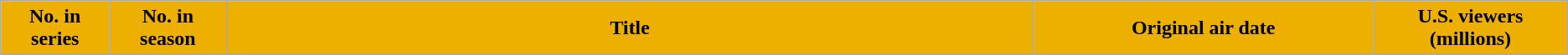<table class="wikitable plainrowheaders">
<tr>
<th style="background:#EEB000; color:black; width:1%;">No. in<br>series</th>
<th style="background:#EEB000; color:black; width:1%;">No. in<br>season</th>
<th style="background:#EEB000; color:black; width:12%;">Title</th>
<th style="background:#EEB000; color:black; width:5%;">Original air date</th>
<th style="background:#EEB000; color:black; width:2%;">U.S. viewers<br>(millions)</th>
</tr>
<tr style="background:#fff;"|>
</tr>
</table>
